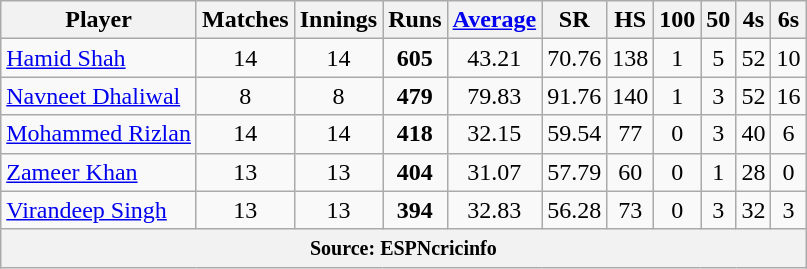<table class="wikitable" style="text-align: center">
<tr>
<th>Player</th>
<th>Matches</th>
<th>Innings</th>
<th>Runs</th>
<th><a href='#'>Average</a></th>
<th>SR</th>
<th>HS</th>
<th>100</th>
<th>50</th>
<th>4s</th>
<th>6s</th>
</tr>
<tr>
<td style="text-align:left"> <a href='#'>Hamid Shah</a></td>
<td>14</td>
<td>14</td>
<td><strong>605</strong></td>
<td>43.21</td>
<td>70.76</td>
<td>138</td>
<td>1</td>
<td>5</td>
<td>52</td>
<td>10</td>
</tr>
<tr>
<td style="text-align:left"> <a href='#'>Navneet Dhaliwal</a></td>
<td>8</td>
<td>8</td>
<td><strong>479</strong></td>
<td>79.83</td>
<td>91.76</td>
<td>140</td>
<td>1</td>
<td>3</td>
<td>52</td>
<td>16</td>
</tr>
<tr>
<td style="text-align:left"> <a href='#'>Mohammed Rizlan</a></td>
<td>14</td>
<td>14</td>
<td><strong>418</strong></td>
<td>32.15</td>
<td>59.54</td>
<td>77</td>
<td>0</td>
<td>3</td>
<td>40</td>
<td>6</td>
</tr>
<tr>
<td style="text-align:left"> <a href='#'>Zameer Khan</a></td>
<td>13</td>
<td>13</td>
<td><strong>404</strong></td>
<td>31.07</td>
<td>57.79</td>
<td>60</td>
<td>0</td>
<td>1</td>
<td>28</td>
<td>0</td>
</tr>
<tr>
<td style="text-align:left"> <a href='#'>Virandeep Singh</a></td>
<td>13</td>
<td>13</td>
<td><strong>394</strong></td>
<td>32.83</td>
<td>56.28</td>
<td>73</td>
<td>0</td>
<td>3</td>
<td>32</td>
<td>3</td>
</tr>
<tr>
<th colspan="11"><small>Source: ESPNcricinfo</small></th>
</tr>
</table>
